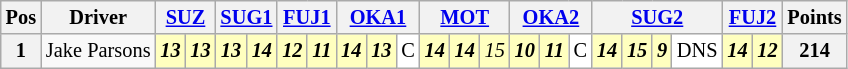<table class="wikitable" style="font-size:85%; text-align:center">
<tr style="background:#f9f9f9" valign="top">
<th valign="middle">Pos</th>
<th valign="middle">Driver</th>
<th colspan=2><a href='#'>SUZ</a></th>
<th colspan=2><a href='#'>SUG1</a></th>
<th colspan=2><a href='#'>FUJ1</a></th>
<th colspan=3><a href='#'>OKA1</a></th>
<th colspan=3><a href='#'>MOT</a></th>
<th colspan=3><a href='#'>OKA2</a></th>
<th colspan=4><a href='#'>SUG2</a></th>
<th colspan=2><a href='#'>FUJ2</a></th>
<th valign="middle">Points</th>
</tr>
<tr>
<th>1</th>
<td align="left"> Jake Parsons</td>
<td style="background:#ffffbf;"><strong><em>13</em></strong></td>
<td style="background:#ffffbf;"><strong><em>13</em></strong></td>
<td style="background:#ffffbf;"><strong><em>13</em></strong></td>
<td style="background:#ffffbf;"><strong><em>14</em></strong></td>
<td style="background:#ffffbf;"><strong><em>12</em></strong></td>
<td style="background:#ffffbf;"><strong><em>11</em></strong></td>
<td style="background:#ffffbf;"><strong><em>14</em></strong></td>
<td style="background:#ffffbf;"><strong><em>13</em></strong></td>
<td style="background:#ffffff;">C</td>
<td style="background:#ffffbf;"><strong><em>14</em></strong></td>
<td style="background:#ffffbf;"><strong><em>14</em></strong></td>
<td style="background:#ffffbf;"><em>15</em></td>
<td style="background:#ffffbf;"><strong><em>10</em></strong></td>
<td style="background:#ffffbf;"><strong><em>11</em></strong></td>
<td style="background:#ffffff;">C</td>
<td style="background:#ffffbf;"><strong><em>14</em></strong></td>
<td style="background:#ffffbf;"><strong><em>15</em></strong></td>
<td style="background:#ffffbf;"><strong><em>9</em></strong></td>
<td style="background:#ffffff;">DNS</td>
<td style="background:#ffffbf;"><strong><em>14</em></strong></td>
<td style="background:#ffffbf;"><strong><em>12</em></strong></td>
<th>214</th>
</tr>
</table>
